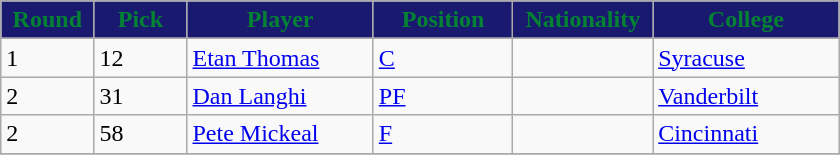<table class="wikitable sortable sortable">
<tr>
<th style="background:#191970; color:#048234" width="10%">Round</th>
<th style="background:#191970; color:#048234" width="10%">Pick</th>
<th style="background:#191970; color:#048234" width="20%">Player</th>
<th style="background:#191970; color:#048234" width="15%">Position</th>
<th style="background:#191970; color:#048234" width="15%">Nationality</th>
<th style="background:#191970; color:#048234" width="20%">College</th>
</tr>
<tr style="text-align: center">
</tr>
<tr>
<td>1</td>
<td>12</td>
<td><a href='#'>Etan Thomas</a></td>
<td><a href='#'>C</a></td>
<td></td>
<td><a href='#'>Syracuse</a></td>
</tr>
<tr>
<td>2</td>
<td>31</td>
<td><a href='#'>Dan Langhi</a></td>
<td><a href='#'>PF</a></td>
<td></td>
<td><a href='#'>Vanderbilt</a></td>
</tr>
<tr>
<td>2</td>
<td>58</td>
<td><a href='#'>Pete Mickeal</a></td>
<td><a href='#'>F</a></td>
<td></td>
<td><a href='#'>Cincinnati</a></td>
</tr>
<tr>
</tr>
</table>
